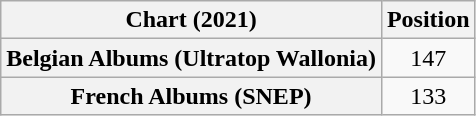<table class="wikitable sortable plainrowheaders" style="text-align:center">
<tr>
<th scope="col">Chart (2021)</th>
<th scope="col">Position</th>
</tr>
<tr>
<th scope="row">Belgian Albums (Ultratop Wallonia)</th>
<td>147</td>
</tr>
<tr>
<th scope="row">French Albums (SNEP)</th>
<td>133</td>
</tr>
</table>
